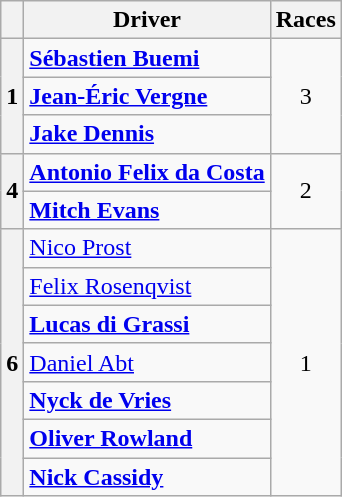<table class="wikitable">
<tr>
<th></th>
<th>Driver</th>
<th>Races</th>
</tr>
<tr>
<th rowspan=3>1</th>
<td> <strong><a href='#'>Sébastien Buemi</a></strong></td>
<td rowspan=3 align=center>3</td>
</tr>
<tr>
<td> <strong><a href='#'>Jean-Éric Vergne</a></strong></td>
</tr>
<tr>
<td> <strong><a href='#'>Jake Dennis</a></strong></td>
</tr>
<tr>
<th rowspan=2>4</th>
<td> <strong><a href='#'>Antonio Felix da Costa</a></strong></td>
<td rowspan=2 align=center>2</td>
</tr>
<tr>
<td> <strong><a href='#'>Mitch Evans</a></strong></td>
</tr>
<tr>
<th rowspan=8>6</th>
<td> <a href='#'>Nico Prost</a></td>
<td rowspan=8 align=center>1</td>
</tr>
<tr>
<td> <a href='#'>Felix Rosenqvist</a></td>
</tr>
<tr>
<td> <strong><a href='#'>Lucas di Grassi</a></strong></td>
</tr>
<tr>
<td> <a href='#'>Daniel Abt</a></td>
</tr>
<tr>
<td> <strong><a href='#'>Nyck de Vries</a></strong></td>
</tr>
<tr>
<td> <strong><a href='#'>Oliver Rowland</a></strong></td>
</tr>
<tr>
<td> <strong><a href='#'>Nick Cassidy</a></strong></td>
</tr>
</table>
